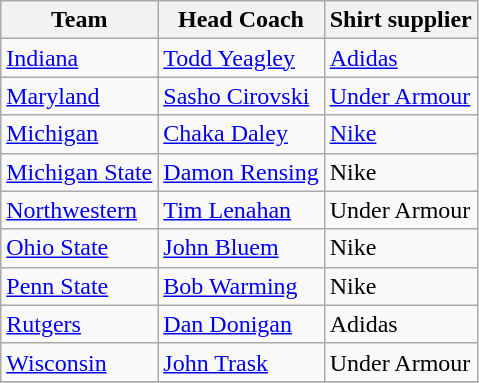<table class="wikitable sortable" style="text-align: left;">
<tr>
<th>Team</th>
<th>Head Coach</th>
<th>Shirt supplier</th>
</tr>
<tr>
<td><a href='#'>Indiana</a></td>
<td> <a href='#'>Todd Yeagley</a></td>
<td> <a href='#'>Adidas</a></td>
</tr>
<tr>
<td><a href='#'>Maryland</a></td>
<td> <a href='#'>Sasho Cirovski</a></td>
<td> <a href='#'>Under Armour</a></td>
</tr>
<tr>
<td><a href='#'>Michigan</a></td>
<td> <a href='#'>Chaka Daley</a></td>
<td> <a href='#'>Nike</a></td>
</tr>
<tr>
<td><a href='#'>Michigan State</a></td>
<td> <a href='#'>Damon Rensing</a></td>
<td> Nike</td>
</tr>
<tr>
<td><a href='#'>Northwestern</a></td>
<td> <a href='#'>Tim Lenahan</a></td>
<td> Under Armour</td>
</tr>
<tr>
<td><a href='#'>Ohio State</a></td>
<td> <a href='#'>John Bluem</a></td>
<td> Nike</td>
</tr>
<tr>
<td><a href='#'>Penn State</a></td>
<td> <a href='#'>Bob Warming</a></td>
<td> Nike</td>
</tr>
<tr>
<td><a href='#'>Rutgers</a></td>
<td> <a href='#'>Dan Donigan</a></td>
<td> Adidas</td>
</tr>
<tr>
<td><a href='#'>Wisconsin</a></td>
<td> <a href='#'>John Trask</a></td>
<td> Under Armour</td>
</tr>
<tr>
</tr>
</table>
